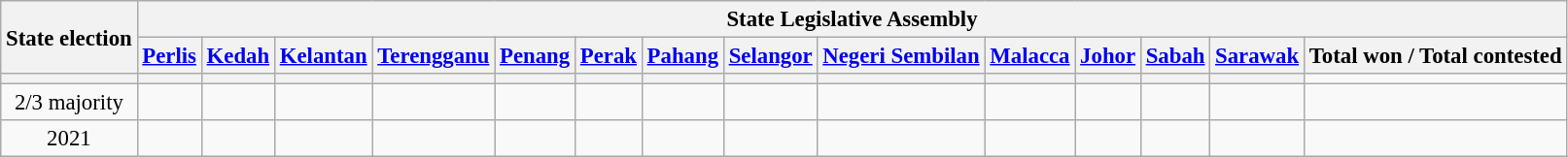<table class="wikitable sortable" style="text-align:center; font-size:95%">
<tr>
<th rowspan="2">State election</th>
<th colspan="14">State Legislative Assembly</th>
</tr>
<tr>
<th><a href='#'>Perlis</a></th>
<th><a href='#'>Kedah</a></th>
<th><a href='#'>Kelantan</a></th>
<th><a href='#'>Terengganu</a></th>
<th><a href='#'>Penang</a></th>
<th><a href='#'>Perak</a></th>
<th><a href='#'>Pahang</a></th>
<th><a href='#'>Selangor</a></th>
<th><a href='#'>Negeri Sembilan</a></th>
<th><a href='#'>Malacca</a></th>
<th><a href='#'>Johor</a></th>
<th><a href='#'>Sabah</a></th>
<th><a href='#'>Sarawak</a></th>
<th>Total won / Total contested</th>
</tr>
<tr>
<th></th>
<th></th>
<th></th>
<th></th>
<th></th>
<th></th>
<th></th>
<th></th>
<th></th>
<th></th>
<th></th>
<th></th>
<th></th>
<th></th>
</tr>
<tr>
<td>2/3 majority</td>
<td></td>
<td></td>
<td></td>
<td></td>
<td></td>
<td></td>
<td></td>
<td></td>
<td></td>
<td></td>
<td></td>
<td></td>
<td></td>
<td></td>
</tr>
<tr>
<td>2021</td>
<td></td>
<td></td>
<td></td>
<td></td>
<td></td>
<td></td>
<td></td>
<td></td>
<td></td>
<td></td>
<td></td>
<td></td>
<td></td>
<td></td>
</tr>
</table>
